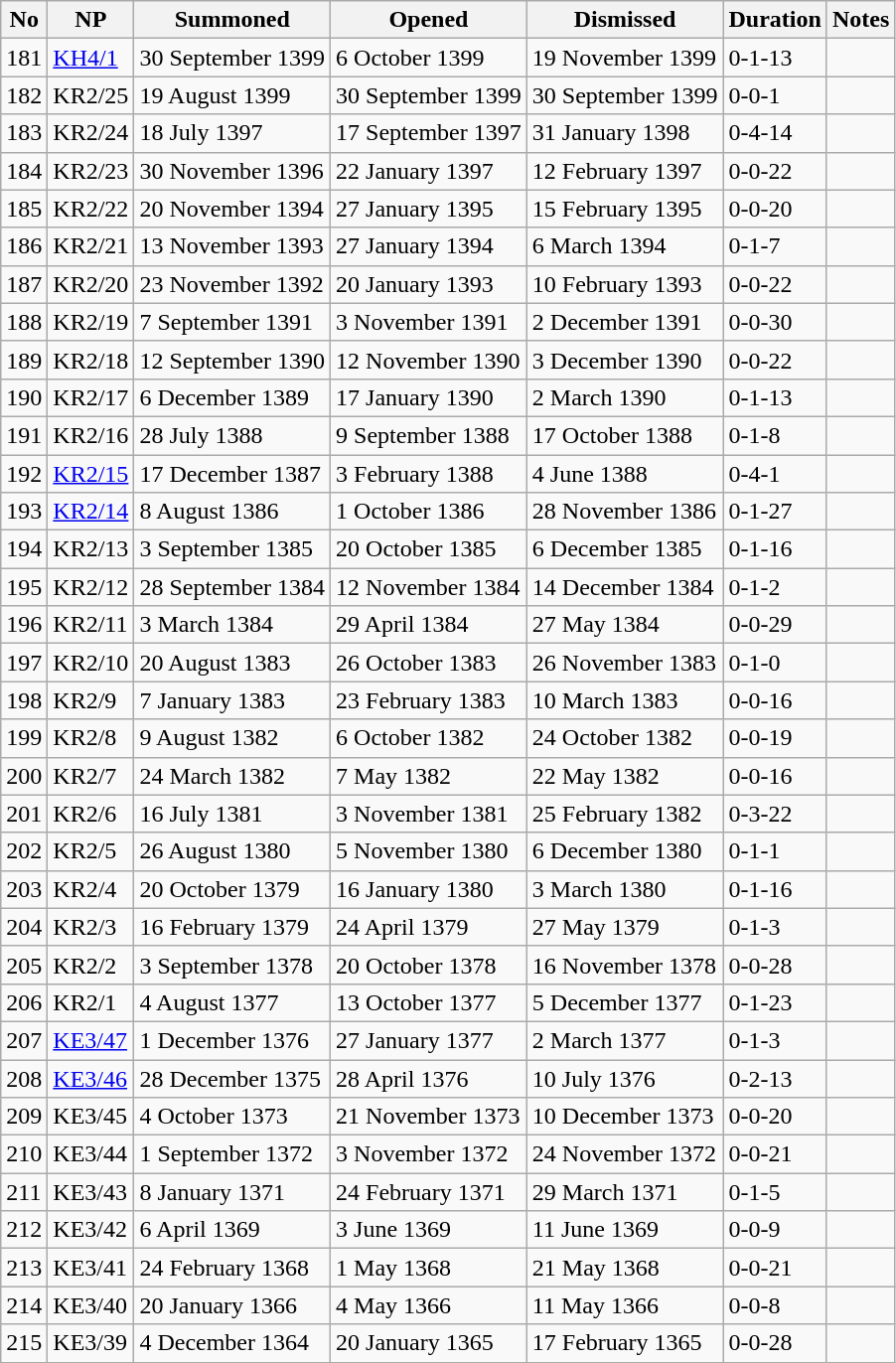<table class="wikitable">
<tr>
<th>No</th>
<th>NP</th>
<th>Summoned</th>
<th>Opened</th>
<th>Dismissed</th>
<th>Duration</th>
<th>Notes</th>
</tr>
<tr>
<td>181</td>
<td><a href='#'>KH4/1</a></td>
<td>30 September 1399</td>
<td>6 October 1399</td>
<td>19 November 1399</td>
<td>0-1-13</td>
<td></td>
</tr>
<tr>
<td>182</td>
<td>KR2/25</td>
<td>19 August 1399</td>
<td>30 September 1399</td>
<td>30 September 1399</td>
<td>0-0-1</td>
<td></td>
</tr>
<tr>
<td>183</td>
<td>KR2/24</td>
<td>18 July 1397</td>
<td>17 September 1397</td>
<td>31 January 1398</td>
<td>0-4-14</td>
<td></td>
</tr>
<tr>
<td>184</td>
<td>KR2/23</td>
<td>30 November 1396</td>
<td>22 January 1397</td>
<td>12 February 1397</td>
<td>0-0-22</td>
<td></td>
</tr>
<tr>
<td>185</td>
<td>KR2/22</td>
<td>20 November 1394</td>
<td>27 January 1395</td>
<td>15 February 1395</td>
<td>0-0-20</td>
<td></td>
</tr>
<tr>
<td>186</td>
<td>KR2/21</td>
<td>13 November 1393</td>
<td>27 January 1394</td>
<td>6 March 1394</td>
<td>0-1-7</td>
<td></td>
</tr>
<tr>
<td>187</td>
<td>KR2/20</td>
<td>23 November 1392</td>
<td>20 January 1393</td>
<td>10 February 1393</td>
<td>0-0-22</td>
<td></td>
</tr>
<tr>
<td>188</td>
<td>KR2/19</td>
<td>7 September 1391</td>
<td>3 November 1391</td>
<td>2 December 1391</td>
<td>0-0-30</td>
<td></td>
</tr>
<tr>
<td>189</td>
<td>KR2/18</td>
<td>12 September 1390</td>
<td>12 November 1390</td>
<td>3 December 1390</td>
<td>0-0-22</td>
<td></td>
</tr>
<tr>
<td>190</td>
<td>KR2/17</td>
<td>6 December 1389</td>
<td>17 January 1390</td>
<td>2 March 1390</td>
<td>0-1-13</td>
<td></td>
</tr>
<tr>
<td>191</td>
<td>KR2/16</td>
<td>28 July 1388</td>
<td>9 September 1388</td>
<td>17 October 1388</td>
<td>0-1-8</td>
<td></td>
</tr>
<tr>
<td>192</td>
<td><a href='#'>KR2/15</a></td>
<td>17 December 1387</td>
<td>3 February 1388</td>
<td>4 June 1388</td>
<td>0-4-1</td>
<td></td>
</tr>
<tr>
<td>193</td>
<td><a href='#'>KR2/14</a></td>
<td>8 August 1386</td>
<td>1 October 1386</td>
<td>28 November 1386</td>
<td>0-1-27</td>
<td></td>
</tr>
<tr>
<td>194</td>
<td>KR2/13</td>
<td>3 September 1385</td>
<td>20 October 1385</td>
<td>6 December 1385</td>
<td>0-1-16</td>
<td></td>
</tr>
<tr>
<td>195</td>
<td>KR2/12</td>
<td>28 September 1384</td>
<td>12 November 1384</td>
<td>14 December 1384</td>
<td>0-1-2</td>
<td></td>
</tr>
<tr>
<td>196</td>
<td>KR2/11</td>
<td>3 March 1384</td>
<td>29 April 1384</td>
<td>27 May 1384</td>
<td>0-0-29</td>
<td></td>
</tr>
<tr>
<td>197</td>
<td>KR2/10</td>
<td>20 August 1383</td>
<td>26 October 1383</td>
<td>26 November 1383</td>
<td>0-1-0</td>
<td></td>
</tr>
<tr>
<td>198</td>
<td>KR2/9</td>
<td>7 January 1383</td>
<td>23 February 1383</td>
<td>10 March 1383</td>
<td>0-0-16</td>
<td></td>
</tr>
<tr>
<td>199</td>
<td>KR2/8</td>
<td>9 August 1382</td>
<td>6 October 1382</td>
<td>24 October 1382</td>
<td>0-0-19</td>
<td></td>
</tr>
<tr>
<td>200</td>
<td>KR2/7</td>
<td>24 March 1382</td>
<td>7 May 1382</td>
<td>22 May 1382</td>
<td>0-0-16</td>
<td></td>
</tr>
<tr>
<td>201</td>
<td>KR2/6</td>
<td>16 July 1381</td>
<td>3 November 1381</td>
<td>25 February 1382</td>
<td>0-3-22</td>
<td></td>
</tr>
<tr>
<td>202</td>
<td>KR2/5</td>
<td>26 August 1380</td>
<td>5 November 1380</td>
<td>6 December 1380</td>
<td>0-1-1</td>
<td></td>
</tr>
<tr>
<td>203</td>
<td>KR2/4</td>
<td>20 October 1379</td>
<td>16 January 1380</td>
<td>3 March 1380</td>
<td>0-1-16</td>
<td></td>
</tr>
<tr>
<td>204</td>
<td>KR2/3</td>
<td>16 February 1379</td>
<td>24 April 1379</td>
<td>27 May 1379</td>
<td>0-1-3</td>
<td></td>
</tr>
<tr>
<td>205</td>
<td>KR2/2</td>
<td>3 September 1378</td>
<td>20 October 1378</td>
<td>16 November 1378</td>
<td>0-0-28</td>
<td></td>
</tr>
<tr>
<td>206</td>
<td>KR2/1</td>
<td>4 August 1377</td>
<td>13 October 1377</td>
<td>5 December 1377</td>
<td>0-1-23</td>
<td></td>
</tr>
<tr>
<td>207</td>
<td><a href='#'>KE3/47</a></td>
<td>1 December 1376</td>
<td>27 January 1377</td>
<td>2 March 1377</td>
<td>0-1-3</td>
<td></td>
</tr>
<tr>
<td>208</td>
<td><a href='#'>KE3/46</a></td>
<td>28 December 1375</td>
<td>28 April 1376</td>
<td>10 July 1376</td>
<td>0-2-13</td>
<td></td>
</tr>
<tr>
<td>209</td>
<td>KE3/45</td>
<td>4 October 1373</td>
<td>21 November 1373</td>
<td>10 December 1373</td>
<td>0-0-20</td>
<td></td>
</tr>
<tr>
<td>210</td>
<td>KE3/44</td>
<td>1 September 1372</td>
<td>3 November 1372</td>
<td>24 November 1372</td>
<td>0-0-21</td>
<td></td>
</tr>
<tr>
<td>211</td>
<td>KE3/43</td>
<td>8 January 1371</td>
<td>24 February 1371</td>
<td>29 March 1371</td>
<td>0-1-5</td>
<td></td>
</tr>
<tr>
<td>212</td>
<td>KE3/42</td>
<td>6 April 1369</td>
<td>3 June 1369</td>
<td>11 June 1369</td>
<td>0-0-9</td>
<td></td>
</tr>
<tr>
<td>213</td>
<td>KE3/41</td>
<td>24 February 1368</td>
<td>1 May 1368</td>
<td>21 May 1368</td>
<td>0-0-21</td>
<td></td>
</tr>
<tr>
<td>214</td>
<td>KE3/40</td>
<td>20 January 1366</td>
<td>4 May 1366</td>
<td>11 May 1366</td>
<td>0-0-8</td>
<td></td>
</tr>
<tr>
<td>215</td>
<td>KE3/39</td>
<td>4 December 1364</td>
<td>20 January 1365</td>
<td>17 February 1365</td>
<td>0-0-28</td>
<td></td>
</tr>
</table>
